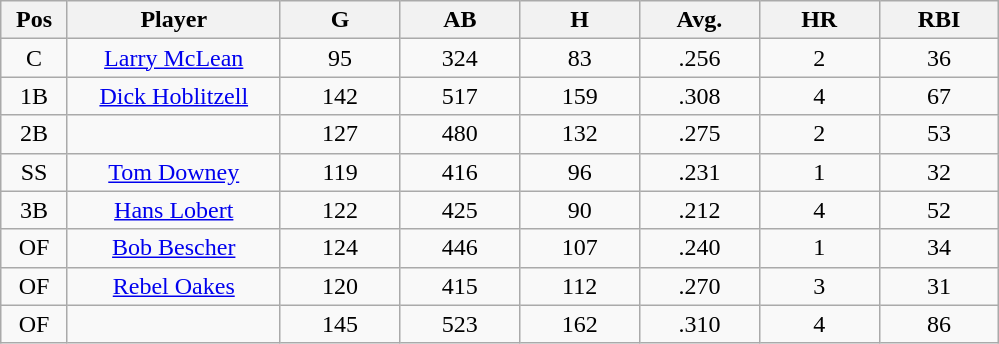<table class="wikitable sortable">
<tr>
<th bgcolor="#DDDDFF" width="5%">Pos</th>
<th bgcolor="#DDDDFF" width="16%">Player</th>
<th bgcolor="#DDDDFF" width="9%">G</th>
<th bgcolor="#DDDDFF" width="9%">AB</th>
<th bgcolor="#DDDDFF" width="9%">H</th>
<th bgcolor="#DDDDFF" width="9%">Avg.</th>
<th bgcolor="#DDDDFF" width="9%">HR</th>
<th bgcolor="#DDDDFF" width="9%">RBI</th>
</tr>
<tr align="center">
<td>C</td>
<td><a href='#'>Larry McLean</a></td>
<td>95</td>
<td>324</td>
<td>83</td>
<td>.256</td>
<td>2</td>
<td>36</td>
</tr>
<tr align="center">
<td>1B</td>
<td><a href='#'>Dick Hoblitzell</a></td>
<td>142</td>
<td>517</td>
<td>159</td>
<td>.308</td>
<td>4</td>
<td>67</td>
</tr>
<tr align="center">
<td>2B</td>
<td></td>
<td>127</td>
<td>480</td>
<td>132</td>
<td>.275</td>
<td>2</td>
<td>53</td>
</tr>
<tr align="center">
<td>SS</td>
<td><a href='#'>Tom Downey</a></td>
<td>119</td>
<td>416</td>
<td>96</td>
<td>.231</td>
<td>1</td>
<td>32</td>
</tr>
<tr align="center">
<td>3B</td>
<td><a href='#'>Hans Lobert</a></td>
<td>122</td>
<td>425</td>
<td>90</td>
<td>.212</td>
<td>4</td>
<td>52</td>
</tr>
<tr align="center">
<td>OF</td>
<td><a href='#'>Bob Bescher</a></td>
<td>124</td>
<td>446</td>
<td>107</td>
<td>.240</td>
<td>1</td>
<td>34</td>
</tr>
<tr align="center">
<td>OF</td>
<td><a href='#'>Rebel Oakes</a></td>
<td>120</td>
<td>415</td>
<td>112</td>
<td>.270</td>
<td>3</td>
<td>31</td>
</tr>
<tr align="center">
<td>OF</td>
<td></td>
<td>145</td>
<td>523</td>
<td>162</td>
<td>.310</td>
<td>4</td>
<td>86</td>
</tr>
</table>
